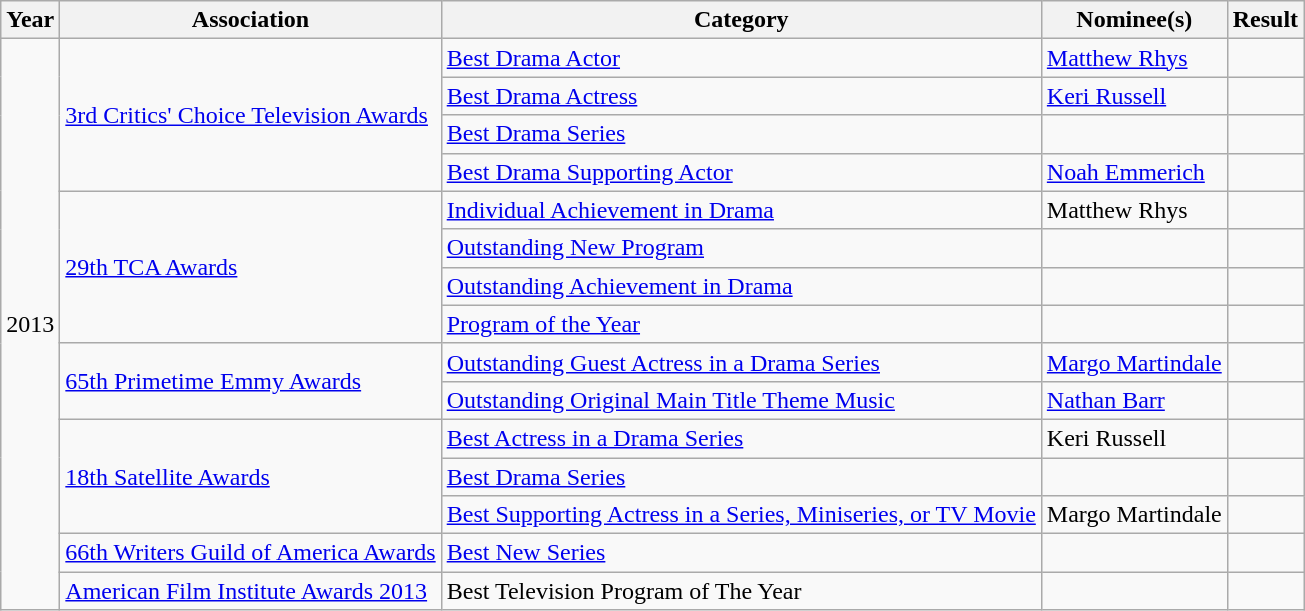<table class="wikitable">
<tr>
<th>Year</th>
<th>Association</th>
<th>Category</th>
<th>Nominee(s)</th>
<th>Result</th>
</tr>
<tr>
<td rowspan="15">2013</td>
<td rowspan="4"><a href='#'>3rd Critics' Choice Television Awards</a></td>
<td><a href='#'>Best Drama Actor</a></td>
<td><a href='#'>Matthew Rhys</a></td>
<td></td>
</tr>
<tr>
<td><a href='#'>Best Drama Actress</a></td>
<td><a href='#'>Keri Russell</a></td>
<td></td>
</tr>
<tr>
<td><a href='#'>Best Drama Series</a></td>
<td></td>
<td></td>
</tr>
<tr>
<td><a href='#'>Best Drama Supporting Actor</a></td>
<td><a href='#'>Noah Emmerich</a></td>
<td></td>
</tr>
<tr>
<td rowspan="4"><a href='#'>29th TCA Awards</a></td>
<td><a href='#'>Individual Achievement in Drama</a></td>
<td>Matthew Rhys</td>
<td></td>
</tr>
<tr>
<td><a href='#'>Outstanding New Program</a></td>
<td></td>
<td></td>
</tr>
<tr>
<td><a href='#'>Outstanding Achievement in Drama</a></td>
<td></td>
<td></td>
</tr>
<tr>
<td><a href='#'>Program of the Year</a></td>
<td></td>
<td></td>
</tr>
<tr>
<td rowspan="2"><a href='#'>65th Primetime Emmy Awards</a></td>
<td><a href='#'>Outstanding Guest Actress in a Drama Series</a></td>
<td><a href='#'>Margo Martindale</a></td>
<td></td>
</tr>
<tr>
<td><a href='#'>Outstanding Original Main Title Theme Music</a></td>
<td><a href='#'>Nathan Barr</a></td>
<td></td>
</tr>
<tr>
<td rowspan="3"><a href='#'>18th Satellite Awards</a></td>
<td><a href='#'>Best Actress in a Drama Series</a></td>
<td>Keri Russell</td>
<td></td>
</tr>
<tr>
<td><a href='#'>Best Drama Series</a></td>
<td></td>
<td></td>
</tr>
<tr>
<td><a href='#'>Best Supporting Actress in a Series, Miniseries, or TV Movie</a></td>
<td>Margo Martindale</td>
<td></td>
</tr>
<tr>
<td><a href='#'>66th Writers Guild of America Awards</a></td>
<td><a href='#'>Best New Series</a></td>
<td></td>
<td></td>
</tr>
<tr>
<td><a href='#'>American Film Institute Awards 2013</a></td>
<td>Best Television Program of The Year</td>
<td></td>
<td></td>
</tr>
</table>
